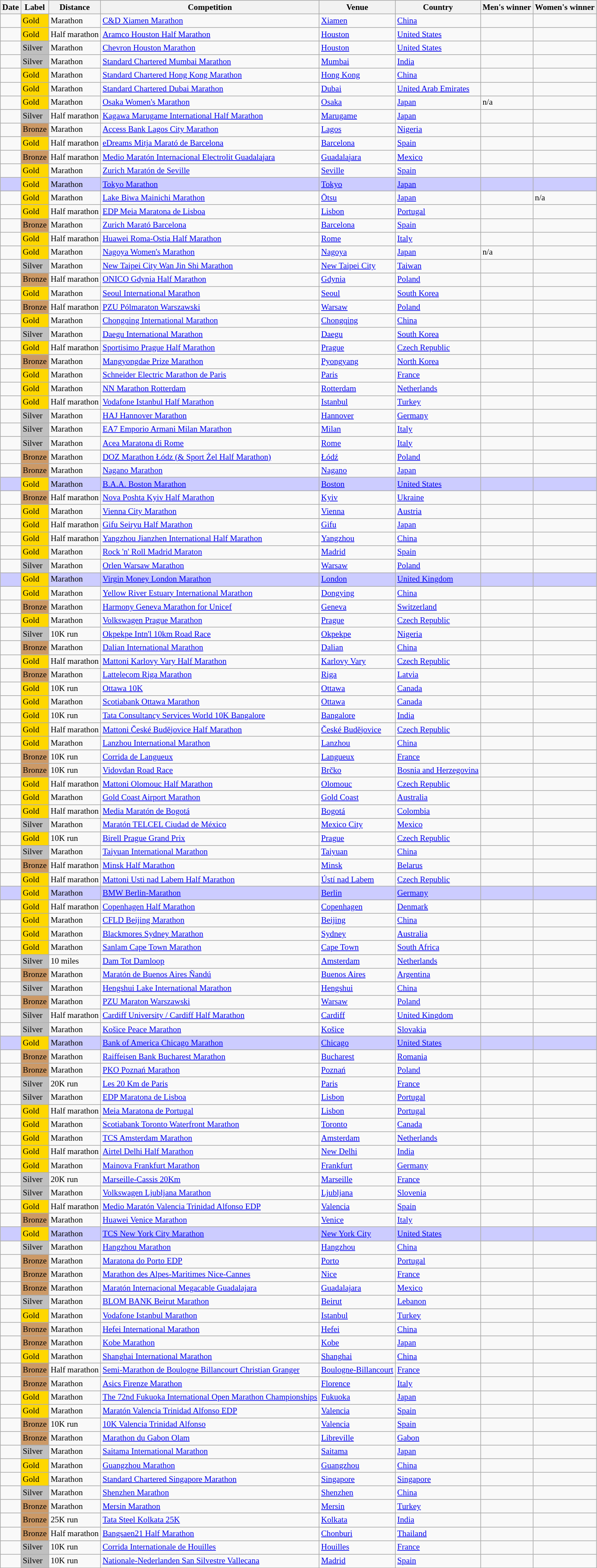<table class="wikitable sortable" style="font-size:80%">
<tr>
<th>Date</th>
<th>Label</th>
<th>Distance</th>
<th>Competition</th>
<th>Venue</th>
<th>Country</th>
<th>Men's winner</th>
<th>Women's winner</th>
</tr>
<tr>
<td></td>
<td bgcolor=gold>Gold</td>
<td>Marathon</td>
<td><a href='#'>C&D Xiamen Marathon</a></td>
<td><a href='#'>Xiamen</a></td>
<td><a href='#'>China</a></td>
<td></td>
<td></td>
</tr>
<tr>
<td></td>
<td bgcolor=gold>Gold</td>
<td>Half marathon</td>
<td><a href='#'>Aramco Houston Half Marathon</a></td>
<td><a href='#'>Houston</a></td>
<td><a href='#'>United States</a></td>
<td></td>
<td></td>
</tr>
<tr>
<td></td>
<td bgcolor=silver>Silver</td>
<td>Marathon</td>
<td><a href='#'>Chevron Houston Marathon</a></td>
<td><a href='#'>Houston</a></td>
<td><a href='#'>United States</a></td>
<td></td>
<td></td>
</tr>
<tr>
<td></td>
<td bgcolor=silver>Silver</td>
<td>Marathon</td>
<td><a href='#'>Standard Chartered Mumbai Marathon</a></td>
<td><a href='#'>Mumbai</a></td>
<td><a href='#'>India</a></td>
<td></td>
<td></td>
</tr>
<tr>
<td></td>
<td bgcolor=gold>Gold</td>
<td>Marathon</td>
<td><a href='#'>Standard Chartered Hong Kong Marathon</a></td>
<td><a href='#'>Hong Kong</a></td>
<td><a href='#'>China</a></td>
<td></td>
<td></td>
</tr>
<tr>
<td></td>
<td bgcolor=gold>Gold</td>
<td>Marathon</td>
<td><a href='#'>Standard Chartered Dubai Marathon</a></td>
<td><a href='#'>Dubai</a></td>
<td><a href='#'>United Arab Emirates</a></td>
<td></td>
<td></td>
</tr>
<tr>
<td></td>
<td bgcolor=gold>Gold</td>
<td>Marathon</td>
<td><a href='#'>Osaka Women's Marathon</a></td>
<td><a href='#'>Osaka</a></td>
<td><a href='#'>Japan</a></td>
<td>n/a</td>
<td></td>
</tr>
<tr>
<td></td>
<td bgcolor=silver>Silver</td>
<td>Half marathon</td>
<td><a href='#'>Kagawa Marugame International Half Marathon</a></td>
<td><a href='#'>Marugame</a></td>
<td><a href='#'>Japan</a></td>
<td></td>
<td></td>
</tr>
<tr>
<td></td>
<td bgcolor=cc9966>Bronze</td>
<td>Marathon</td>
<td><a href='#'>Access Bank Lagos City Marathon</a></td>
<td><a href='#'>Lagos</a></td>
<td><a href='#'>Nigeria</a></td>
<td></td>
<td></td>
</tr>
<tr>
<td></td>
<td bgcolor=gold>Gold</td>
<td>Half marathon</td>
<td><a href='#'>eDreams Mitja Marató de Barcelona</a></td>
<td><a href='#'>Barcelona</a></td>
<td><a href='#'>Spain</a></td>
<td></td>
<td></td>
</tr>
<tr>
<td></td>
<td bgcolor=cc9966>Bronze</td>
<td>Half marathon</td>
<td><a href='#'>Medio Maratón Internacional Electrolit Guadalajara</a></td>
<td><a href='#'>Guadalajara</a></td>
<td><a href='#'>Mexico</a></td>
<td></td>
<td></td>
</tr>
<tr>
<td></td>
<td bgcolor=gold>Gold</td>
<td>Marathon</td>
<td><a href='#'>Zurich Maratón de Seville</a></td>
<td><a href='#'>Seville</a></td>
<td><a href='#'>Spain</a></td>
<td></td>
<td></td>
</tr>
<tr bgcolor=ccccff>
<td></td>
<td bgcolor=gold>Gold</td>
<td>Marathon</td>
<td><a href='#'>Tokyo Marathon</a></td>
<td><a href='#'>Tokyo</a></td>
<td><a href='#'>Japan</a></td>
<td></td>
<td></td>
</tr>
<tr>
<td></td>
<td bgcolor=gold>Gold</td>
<td>Marathon</td>
<td><a href='#'>Lake Biwa Mainichi Marathon</a></td>
<td><a href='#'>Ōtsu</a></td>
<td><a href='#'>Japan</a></td>
<td></td>
<td>n/a</td>
</tr>
<tr>
<td></td>
<td bgcolor=gold>Gold</td>
<td>Half marathon</td>
<td><a href='#'>EDP Meia Maratona de Lisboa</a></td>
<td><a href='#'>Lisbon</a></td>
<td><a href='#'>Portugal</a></td>
<td></td>
<td></td>
</tr>
<tr>
<td></td>
<td bgcolor=cc9966>Bronze</td>
<td>Marathon</td>
<td><a href='#'>Zurich Marató Barcelona</a></td>
<td><a href='#'>Barcelona</a></td>
<td><a href='#'>Spain</a></td>
<td></td>
<td></td>
</tr>
<tr>
<td></td>
<td bgcolor=gold>Gold</td>
<td>Half marathon</td>
<td><a href='#'>Huawei Roma-Ostia Half Marathon</a></td>
<td><a href='#'>Rome</a></td>
<td><a href='#'>Italy</a></td>
<td></td>
<td></td>
</tr>
<tr>
<td></td>
<td bgcolor=gold>Gold</td>
<td>Marathon</td>
<td><a href='#'>Nagoya Women's Marathon</a></td>
<td><a href='#'>Nagoya</a></td>
<td><a href='#'>Japan</a></td>
<td>n/a</td>
<td></td>
</tr>
<tr>
<td></td>
<td bgcolor=silver>Silver</td>
<td>Marathon</td>
<td><a href='#'>New Taipei City Wan Jin Shi Marathon</a></td>
<td><a href='#'>New Taipei City</a></td>
<td><a href='#'>Taiwan</a></td>
<td></td>
<td></td>
</tr>
<tr>
<td></td>
<td bgcolor=cc9966>Bronze</td>
<td>Half marathon</td>
<td><a href='#'>ONICO Gdynia Half Marathon</a></td>
<td><a href='#'>Gdynia</a></td>
<td><a href='#'>Poland</a></td>
<td></td>
<td></td>
</tr>
<tr>
<td></td>
<td bgcolor=gold>Gold</td>
<td>Marathon</td>
<td><a href='#'>Seoul International Marathon</a></td>
<td><a href='#'>Seoul</a></td>
<td><a href='#'>South Korea</a></td>
<td></td>
<td></td>
</tr>
<tr>
<td></td>
<td bgcolor=cc9966>Bronze</td>
<td>Half marathon</td>
<td><a href='#'>PZU Pólmaraton Warszawski</a></td>
<td><a href='#'>Warsaw</a></td>
<td><a href='#'>Poland</a></td>
<td></td>
<td></td>
</tr>
<tr>
<td></td>
<td bgcolor=gold>Gold</td>
<td>Marathon</td>
<td><a href='#'>Chongqing International Marathon</a></td>
<td><a href='#'>Chongqing</a></td>
<td><a href='#'>China</a></td>
<td></td>
<td></td>
</tr>
<tr>
<td></td>
<td bgcolor=silver>Silver</td>
<td>Marathon</td>
<td><a href='#'>Daegu International Marathon</a></td>
<td><a href='#'>Daegu</a></td>
<td><a href='#'>South Korea</a></td>
<td></td>
<td></td>
</tr>
<tr>
<td></td>
<td bgcolor=gold>Gold</td>
<td>Half marathon</td>
<td><a href='#'>Sportisimo Prague Half Marathon</a></td>
<td><a href='#'>Prague</a></td>
<td><a href='#'>Czech Republic</a></td>
<td></td>
<td></td>
</tr>
<tr>
<td></td>
<td bgcolor=cc9966>Bronze</td>
<td>Marathon</td>
<td><a href='#'>Mangyongdae Prize Marathon</a></td>
<td><a href='#'>Pyongyang</a></td>
<td><a href='#'>North Korea</a></td>
<td></td>
<td></td>
</tr>
<tr>
<td></td>
<td bgcolor=gold>Gold</td>
<td>Marathon</td>
<td><a href='#'>Schneider Electric Marathon de Paris</a></td>
<td><a href='#'>Paris</a></td>
<td><a href='#'>France</a></td>
<td></td>
<td></td>
</tr>
<tr>
<td></td>
<td bgcolor=gold>Gold</td>
<td>Marathon</td>
<td><a href='#'>NN Marathon Rotterdam</a></td>
<td><a href='#'>Rotterdam</a></td>
<td><a href='#'>Netherlands</a></td>
<td></td>
<td></td>
</tr>
<tr>
<td></td>
<td bgcolor=gold>Gold</td>
<td>Half marathon</td>
<td><a href='#'>Vodafone Istanbul Half Marathon</a></td>
<td><a href='#'>Istanbul</a></td>
<td><a href='#'>Turkey</a></td>
<td></td>
<td></td>
</tr>
<tr>
<td></td>
<td bgcolor=silver>Silver</td>
<td>Marathon</td>
<td><a href='#'>HAJ Hannover Marathon</a></td>
<td><a href='#'>Hannover</a></td>
<td><a href='#'>Germany</a></td>
<td></td>
<td></td>
</tr>
<tr>
<td></td>
<td bgcolor=silver>Silver</td>
<td>Marathon</td>
<td><a href='#'>EA7 Emporio Armani Milan Marathon</a></td>
<td><a href='#'>Milan</a></td>
<td><a href='#'>Italy</a></td>
<td></td>
<td></td>
</tr>
<tr>
<td></td>
<td bgcolor=silver>Silver</td>
<td>Marathon</td>
<td><a href='#'>Acea Maratona di Rome</a></td>
<td><a href='#'>Rome</a></td>
<td><a href='#'>Italy</a></td>
<td></td>
<td></td>
</tr>
<tr>
<td></td>
<td bgcolor=cc9966>Bronze</td>
<td>Marathon</td>
<td><a href='#'>DOZ Marathon Łódz (& Sport Żel Half Marathon)</a></td>
<td><a href='#'>Łódź</a></td>
<td><a href='#'>Poland</a></td>
<td></td>
<td></td>
</tr>
<tr>
<td></td>
<td bgcolor=cc9966>Bronze</td>
<td>Marathon</td>
<td><a href='#'>Nagano Marathon</a></td>
<td><a href='#'>Nagano</a></td>
<td><a href='#'>Japan</a></td>
<td></td>
<td></td>
</tr>
<tr bgcolor=ccccff>
<td></td>
<td bgcolor=gold>Gold</td>
<td>Marathon</td>
<td><a href='#'>B.A.A. Boston Marathon</a></td>
<td><a href='#'>Boston</a></td>
<td><a href='#'>United States</a></td>
<td></td>
<td></td>
</tr>
<tr>
<td></td>
<td bgcolor=cc9966>Bronze</td>
<td>Half marathon</td>
<td><a href='#'>Nova Poshta Kyiv Half Marathon</a></td>
<td><a href='#'>Kyiv</a></td>
<td><a href='#'>Ukraine</a></td>
<td></td>
<td></td>
</tr>
<tr>
<td></td>
<td bgcolor=gold>Gold</td>
<td>Marathon</td>
<td><a href='#'>Vienna City Marathon</a></td>
<td><a href='#'>Vienna</a></td>
<td><a href='#'>Austria</a></td>
<td></td>
<td></td>
</tr>
<tr>
<td></td>
<td bgcolor=gold>Gold</td>
<td>Half marathon</td>
<td><a href='#'>Gifu Seiryu Half Marathon</a></td>
<td><a href='#'>Gifu</a></td>
<td><a href='#'>Japan</a></td>
<td></td>
<td></td>
</tr>
<tr>
<td></td>
<td bgcolor=gold>Gold</td>
<td>Half marathon</td>
<td><a href='#'>Yangzhou Jianzhen International Half Marathon</a></td>
<td><a href='#'>Yangzhou</a></td>
<td><a href='#'>China</a></td>
<td></td>
<td></td>
</tr>
<tr>
<td></td>
<td bgcolor=gold>Gold</td>
<td>Marathon</td>
<td><a href='#'>Rock 'n' Roll Madrid Maraton</a></td>
<td><a href='#'>Madrid</a></td>
<td><a href='#'>Spain</a></td>
<td></td>
<td></td>
</tr>
<tr>
<td></td>
<td bgcolor=silver>Silver</td>
<td>Marathon</td>
<td><a href='#'>Orlen Warsaw Marathon</a></td>
<td><a href='#'>Warsaw</a></td>
<td><a href='#'>Poland</a></td>
<td></td>
<td></td>
</tr>
<tr bgcolor=ccccff>
<td></td>
<td bgcolor=gold>Gold</td>
<td>Marathon</td>
<td><a href='#'>Virgin Money London Marathon</a></td>
<td><a href='#'>London</a></td>
<td><a href='#'>United Kingdom</a></td>
<td></td>
<td></td>
</tr>
<tr>
<td></td>
<td bgcolor=gold>Gold</td>
<td>Marathon</td>
<td><a href='#'>Yellow River Estuary International Marathon</a></td>
<td><a href='#'>Dongying</a></td>
<td><a href='#'>China</a></td>
<td></td>
<td></td>
</tr>
<tr>
<td></td>
<td bgcolor=cc9966>Bronze</td>
<td>Marathon</td>
<td><a href='#'>Harmony Geneva Marathon for Unicef</a></td>
<td><a href='#'>Geneva</a></td>
<td><a href='#'>Switzerland</a></td>
<td></td>
<td></td>
</tr>
<tr>
<td></td>
<td bgcolor=gold>Gold</td>
<td>Marathon</td>
<td><a href='#'>Volkswagen Prague Marathon</a></td>
<td><a href='#'>Prague</a></td>
<td><a href='#'>Czech Republic</a></td>
<td></td>
<td></td>
</tr>
<tr>
<td></td>
<td bgcolor=silver>Silver</td>
<td>10K run</td>
<td><a href='#'>Okpekpe Intn'l 10km Road Race</a></td>
<td><a href='#'>Okpekpe</a></td>
<td><a href='#'>Nigeria</a></td>
<td></td>
<td></td>
</tr>
<tr>
<td></td>
<td bgcolor=cc9966>Bronze</td>
<td>Marathon</td>
<td><a href='#'>Dalian International Marathon</a></td>
<td><a href='#'>Dalian</a></td>
<td><a href='#'>China</a></td>
<td></td>
<td></td>
</tr>
<tr>
<td></td>
<td bgcolor=gold>Gold</td>
<td>Half marathon</td>
<td><a href='#'>Mattoni Karlovy Vary Half Marathon</a></td>
<td><a href='#'>Karlovy Vary</a></td>
<td><a href='#'>Czech Republic</a></td>
<td></td>
<td></td>
</tr>
<tr>
<td></td>
<td bgcolor=cc9966>Bronze</td>
<td>Marathon</td>
<td><a href='#'>Lattelecom Riga Marathon</a></td>
<td><a href='#'>Riga</a></td>
<td><a href='#'>Latvia</a></td>
<td></td>
<td></td>
</tr>
<tr>
<td></td>
<td bgcolor=gold>Gold</td>
<td>10K run</td>
<td><a href='#'>Ottawa 10K</a></td>
<td><a href='#'>Ottawa</a></td>
<td><a href='#'>Canada</a></td>
<td></td>
<td></td>
</tr>
<tr>
<td></td>
<td bgcolor=gold>Gold</td>
<td>Marathon</td>
<td><a href='#'>Scotiabank Ottawa Marathon</a></td>
<td><a href='#'>Ottawa</a></td>
<td><a href='#'>Canada</a></td>
<td></td>
<td></td>
</tr>
<tr>
<td></td>
<td bgcolor=gold>Gold</td>
<td>10K run</td>
<td><a href='#'>Tata Consultancy Services World 10K Bangalore</a></td>
<td><a href='#'>Bangalore</a></td>
<td><a href='#'>India</a></td>
<td></td>
<td></td>
</tr>
<tr>
<td></td>
<td bgcolor=gold>Gold</td>
<td>Half marathon</td>
<td><a href='#'>Mattoni České Budějovice Half Marathon</a></td>
<td><a href='#'>České Budějovice</a></td>
<td><a href='#'>Czech Republic</a></td>
<td></td>
<td></td>
</tr>
<tr>
<td></td>
<td bgcolor=gold>Gold</td>
<td>Marathon</td>
<td><a href='#'>Lanzhou International Marathon</a></td>
<td><a href='#'>Lanzhou</a></td>
<td><a href='#'>China</a></td>
<td></td>
<td></td>
</tr>
<tr>
<td></td>
<td bgcolor=cc9966>Bronze</td>
<td>10K run</td>
<td><a href='#'>Corrida de Langueux</a></td>
<td><a href='#'>Langueux</a></td>
<td><a href='#'>France</a></td>
<td></td>
<td></td>
</tr>
<tr>
<td></td>
<td bgcolor=cc9966>Bronze</td>
<td>10K run</td>
<td><a href='#'>Vidovdan Road Race</a></td>
<td><a href='#'>Brčko</a></td>
<td><a href='#'>Bosnia and Herzegovina</a></td>
<td></td>
<td></td>
</tr>
<tr>
<td></td>
<td bgcolor=gold>Gold</td>
<td>Half marathon</td>
<td><a href='#'>Mattoni Olomouc Half Marathon</a></td>
<td><a href='#'>Olomouc</a></td>
<td><a href='#'>Czech Republic</a></td>
<td></td>
<td></td>
</tr>
<tr>
<td></td>
<td bgcolor=gold>Gold</td>
<td>Marathon</td>
<td><a href='#'>Gold Coast Airport Marathon</a></td>
<td><a href='#'>Gold Coast</a></td>
<td><a href='#'>Australia</a></td>
<td></td>
<td></td>
</tr>
<tr>
<td></td>
<td bgcolor=gold>Gold</td>
<td>Half marathon</td>
<td><a href='#'>Media Maratón de Bogotá</a></td>
<td><a href='#'>Bogotá</a></td>
<td><a href='#'>Colombia</a></td>
<td></td>
<td></td>
</tr>
<tr>
<td></td>
<td bgcolor=silver>Silver</td>
<td>Marathon</td>
<td><a href='#'>Maratón TELCEL Ciudad de México</a></td>
<td><a href='#'>Mexico City</a></td>
<td><a href='#'>Mexico</a></td>
<td></td>
<td></td>
</tr>
<tr>
<td></td>
<td bgcolor=gold>Gold</td>
<td>10K run</td>
<td><a href='#'>Birell Prague Grand Prix</a></td>
<td><a href='#'>Prague</a></td>
<td><a href='#'>Czech Republic</a></td>
<td></td>
<td></td>
</tr>
<tr>
<td></td>
<td bgcolor=silver>Silver</td>
<td>Marathon</td>
<td><a href='#'>Taiyuan International Marathon</a></td>
<td><a href='#'>Taiyuan</a></td>
<td><a href='#'>China</a></td>
<td></td>
<td></td>
</tr>
<tr>
<td></td>
<td bgcolor=cc9966>Bronze</td>
<td>Half marathon</td>
<td><a href='#'>Minsk Half Marathon</a></td>
<td><a href='#'>Minsk</a></td>
<td><a href='#'>Belarus</a></td>
<td></td>
<td></td>
</tr>
<tr>
<td></td>
<td bgcolor=gold>Gold</td>
<td>Half marathon</td>
<td><a href='#'>Mattoni Usti nad Labem Half Marathon</a></td>
<td><a href='#'>Ústí nad Labem</a></td>
<td><a href='#'>Czech Republic</a></td>
<td></td>
<td></td>
</tr>
<tr bgcolor=ccccff>
<td></td>
<td bgcolor=gold>Gold</td>
<td>Marathon</td>
<td><a href='#'>BMW Berlin-Marathon</a></td>
<td><a href='#'>Berlin</a></td>
<td><a href='#'>Germany</a></td>
<td></td>
<td></td>
</tr>
<tr>
<td></td>
<td bgcolor=gold>Gold</td>
<td>Half marathon</td>
<td><a href='#'>Copenhagen Half Marathon</a></td>
<td><a href='#'>Copenhagen</a></td>
<td><a href='#'>Denmark</a></td>
<td></td>
<td></td>
</tr>
<tr>
<td></td>
<td bgcolor=gold>Gold</td>
<td>Marathon</td>
<td><a href='#'>CFLD Beijing Marathon</a></td>
<td><a href='#'>Beijing</a></td>
<td><a href='#'>China</a></td>
<td></td>
<td></td>
</tr>
<tr>
<td></td>
<td bgcolor=gold>Gold</td>
<td>Marathon</td>
<td><a href='#'>Blackmores Sydney Marathon</a></td>
<td><a href='#'>Sydney</a></td>
<td><a href='#'>Australia</a></td>
<td></td>
<td></td>
</tr>
<tr>
<td></td>
<td bgcolor=gold>Gold</td>
<td>Marathon</td>
<td><a href='#'>Sanlam Cape Town Marathon</a></td>
<td><a href='#'>Cape Town</a></td>
<td><a href='#'>South Africa</a></td>
<td></td>
<td></td>
</tr>
<tr>
<td></td>
<td bgcolor=silver>Silver</td>
<td>10 miles</td>
<td><a href='#'>Dam Tot Damloop</a></td>
<td><a href='#'>Amsterdam</a></td>
<td><a href='#'>Netherlands</a></td>
<td></td>
<td></td>
</tr>
<tr>
<td></td>
<td bgcolor=cc9966>Bronze</td>
<td>Marathon</td>
<td><a href='#'>Maratón de Buenos Aires Ñandú</a></td>
<td><a href='#'>Buenos Aires</a></td>
<td><a href='#'>Argentina</a></td>
<td></td>
<td></td>
</tr>
<tr>
<td></td>
<td bgcolor=silver>Silver</td>
<td>Marathon</td>
<td><a href='#'>Hengshui Lake International Marathon</a></td>
<td><a href='#'>Hengshui</a></td>
<td><a href='#'>China</a></td>
<td></td>
<td></td>
</tr>
<tr>
<td></td>
<td bgcolor=cc9966>Bronze</td>
<td>Marathon</td>
<td><a href='#'>PZU Maraton Warszawski</a></td>
<td><a href='#'>Warsaw</a></td>
<td><a href='#'>Poland</a></td>
<td></td>
<td></td>
</tr>
<tr>
<td></td>
<td bgcolor=silver>Silver</td>
<td>Half marathon</td>
<td><a href='#'>Cardiff University / Cardiff Half Marathon</a></td>
<td><a href='#'>Cardiff</a></td>
<td><a href='#'>United Kingdom</a></td>
<td></td>
<td></td>
</tr>
<tr>
<td></td>
<td bgcolor=silver>Silver</td>
<td>Marathon</td>
<td><a href='#'>Košice Peace Marathon</a></td>
<td><a href='#'>Košice</a></td>
<td><a href='#'>Slovakia</a></td>
<td></td>
<td></td>
</tr>
<tr bgcolor=ccccff>
<td></td>
<td bgcolor=gold>Gold</td>
<td>Marathon</td>
<td><a href='#'>Bank of America Chicago Marathon</a></td>
<td><a href='#'>Chicago</a></td>
<td><a href='#'>United States</a></td>
<td></td>
<td></td>
</tr>
<tr>
<td></td>
<td bgcolor=cc9966>Bronze</td>
<td>Marathon</td>
<td><a href='#'>Raiffeisen Bank Bucharest Marathon</a></td>
<td><a href='#'>Bucharest</a></td>
<td><a href='#'>Romania</a></td>
<td></td>
<td></td>
</tr>
<tr>
<td></td>
<td bgcolor=cc9966>Bronze</td>
<td>Marathon</td>
<td><a href='#'>PKO Poznań Marathon</a></td>
<td><a href='#'>Poznań</a></td>
<td><a href='#'>Poland</a></td>
<td></td>
<td></td>
</tr>
<tr>
<td></td>
<td bgcolor=silver>Silver</td>
<td>20K run</td>
<td><a href='#'>Les 20 Km de Paris</a></td>
<td><a href='#'>Paris</a></td>
<td><a href='#'>France</a></td>
<td></td>
<td></td>
</tr>
<tr>
<td></td>
<td bgcolor=silver>Silver</td>
<td>Marathon</td>
<td><a href='#'>EDP Maratona de Lisboa</a></td>
<td><a href='#'>Lisbon</a></td>
<td><a href='#'>Portugal</a></td>
<td></td>
<td></td>
</tr>
<tr>
<td></td>
<td bgcolor=gold>Gold</td>
<td>Half marathon</td>
<td><a href='#'>Meia Maratona de Portugal</a></td>
<td><a href='#'>Lisbon</a></td>
<td><a href='#'>Portugal</a></td>
<td></td>
<td></td>
</tr>
<tr>
<td></td>
<td bgcolor=gold>Gold</td>
<td>Marathon</td>
<td><a href='#'>Scotiabank Toronto Waterfront Marathon</a></td>
<td><a href='#'>Toronto</a></td>
<td><a href='#'>Canada</a></td>
<td></td>
<td></td>
</tr>
<tr>
<td></td>
<td bgcolor=gold>Gold</td>
<td>Marathon</td>
<td><a href='#'>TCS Amsterdam Marathon</a></td>
<td><a href='#'>Amsterdam</a></td>
<td><a href='#'>Netherlands</a></td>
<td></td>
<td></td>
</tr>
<tr>
<td></td>
<td bgcolor=gold>Gold</td>
<td>Half marathon</td>
<td><a href='#'>Airtel Delhi Half Marathon</a></td>
<td><a href='#'>New Delhi</a></td>
<td><a href='#'>India</a></td>
<td></td>
<td></td>
</tr>
<tr>
<td></td>
<td bgcolor=gold>Gold</td>
<td>Marathon</td>
<td><a href='#'>Mainova Frankfurt Marathon</a></td>
<td><a href='#'>Frankfurt</a></td>
<td><a href='#'>Germany</a></td>
<td></td>
<td></td>
</tr>
<tr>
<td></td>
<td bgcolor=silver>Silver</td>
<td>20K run</td>
<td><a href='#'>Marseille-Cassis 20Km</a></td>
<td><a href='#'>Marseille</a></td>
<td><a href='#'>France</a></td>
<td></td>
<td></td>
</tr>
<tr>
<td></td>
<td bgcolor=silver>Silver</td>
<td>Marathon</td>
<td><a href='#'>Volkswagen Ljubljana Marathon</a></td>
<td><a href='#'>Ljubljana</a></td>
<td><a href='#'>Slovenia</a></td>
<td></td>
<td></td>
</tr>
<tr>
<td></td>
<td bgcolor=gold>Gold</td>
<td>Half marathon</td>
<td><a href='#'>Medio Maratón Valencia Trinidad Alfonso EDP</a></td>
<td><a href='#'>Valencia</a></td>
<td><a href='#'>Spain</a></td>
<td></td>
<td></td>
</tr>
<tr>
<td></td>
<td bgcolor=cc9966>Bronze</td>
<td>Marathon</td>
<td><a href='#'>Huawei Venice Marathon</a></td>
<td><a href='#'>Venice</a></td>
<td><a href='#'>Italy</a></td>
<td></td>
<td></td>
</tr>
<tr bgcolor=ccccff>
<td></td>
<td bgcolor=gold>Gold</td>
<td>Marathon</td>
<td><a href='#'>TCS New York City Marathon</a></td>
<td><a href='#'>New York City</a></td>
<td><a href='#'>United States</a></td>
<td></td>
<td></td>
</tr>
<tr>
<td></td>
<td bgcolor=silver>Silver</td>
<td>Marathon</td>
<td><a href='#'>Hangzhou Marathon</a></td>
<td><a href='#'>Hangzhou</a></td>
<td><a href='#'>China</a></td>
<td></td>
<td></td>
</tr>
<tr>
<td></td>
<td bgcolor=cc9966>Bronze</td>
<td>Marathon</td>
<td><a href='#'>Maratona do Porto EDP</a></td>
<td><a href='#'>Porto</a></td>
<td><a href='#'>Portugal</a></td>
<td></td>
<td></td>
</tr>
<tr>
<td></td>
<td bgcolor=cc9966>Bronze</td>
<td>Marathon</td>
<td><a href='#'>Marathon des Alpes-Maritimes Nice-Cannes</a></td>
<td><a href='#'>Nice</a></td>
<td><a href='#'>France</a></td>
<td></td>
<td></td>
</tr>
<tr>
<td></td>
<td bgcolor=cc9966>Bronze</td>
<td>Marathon</td>
<td><a href='#'>Maratón Internacional Megacable Guadalajara</a></td>
<td><a href='#'>Guadalajara</a></td>
<td><a href='#'>Mexico</a></td>
<td></td>
<td></td>
</tr>
<tr>
<td></td>
<td bgcolor=silver>Silver</td>
<td>Marathon</td>
<td><a href='#'>BLOM BANK Beirut Marathon</a></td>
<td><a href='#'>Beirut</a></td>
<td><a href='#'>Lebanon</a></td>
<td></td>
<td></td>
</tr>
<tr>
<td></td>
<td bgcolor=gold>Gold</td>
<td>Marathon</td>
<td><a href='#'>Vodafone Istanbul Marathon</a></td>
<td><a href='#'>Istanbul</a></td>
<td><a href='#'>Turkey</a></td>
<td></td>
<td></td>
</tr>
<tr>
<td></td>
<td bgcolor=cc9966>Bronze</td>
<td>Marathon</td>
<td><a href='#'>Hefei International Marathon</a></td>
<td><a href='#'>Hefei</a></td>
<td><a href='#'>China</a></td>
<td></td>
<td></td>
</tr>
<tr>
<td></td>
<td bgcolor=cc9966>Bronze</td>
<td>Marathon</td>
<td><a href='#'>Kobe Marathon</a></td>
<td><a href='#'>Kobe</a></td>
<td><a href='#'>Japan</a></td>
<td></td>
<td></td>
</tr>
<tr>
<td></td>
<td bgcolor=gold>Gold</td>
<td>Marathon</td>
<td><a href='#'>Shanghai International Marathon</a></td>
<td><a href='#'>Shanghai</a></td>
<td><a href='#'>China</a></td>
<td></td>
<td></td>
</tr>
<tr>
<td></td>
<td bgcolor=cc9966>Bronze</td>
<td>Half marathon</td>
<td><a href='#'>Semi-Marathon de Boulogne Billancourt Christian Granger</a></td>
<td><a href='#'>Boulogne-Billancourt</a></td>
<td><a href='#'>France</a></td>
<td></td>
<td></td>
</tr>
<tr>
<td></td>
<td bgcolor=cc9966>Bronze</td>
<td>Marathon</td>
<td><a href='#'>Asics Firenze Marathon</a></td>
<td><a href='#'>Florence</a></td>
<td><a href='#'>Italy</a></td>
<td></td>
<td></td>
</tr>
<tr>
<td></td>
<td bgcolor=gold>Gold</td>
<td>Marathon</td>
<td><a href='#'>The 72nd Fukuoka International Open Marathon Championships</a></td>
<td><a href='#'>Fukuoka</a></td>
<td><a href='#'>Japan</a></td>
<td></td>
<td></td>
</tr>
<tr>
<td></td>
<td bgcolor=gold>Gold</td>
<td>Marathon</td>
<td><a href='#'>Maratón Valencia Trinidad Alfonso EDP</a></td>
<td><a href='#'>Valencia</a></td>
<td><a href='#'>Spain</a></td>
<td></td>
<td></td>
</tr>
<tr>
<td></td>
<td bgcolor=cc9966>Bronze</td>
<td>10K run</td>
<td><a href='#'>10K Valencia Trinidad Alfonso</a></td>
<td><a href='#'>Valencia</a></td>
<td><a href='#'>Spain</a></td>
<td></td>
<td></td>
</tr>
<tr>
<td></td>
<td bgcolor=cc9966>Bronze</td>
<td>Marathon</td>
<td><a href='#'>Marathon du Gabon Olam</a></td>
<td><a href='#'>Libreville</a></td>
<td><a href='#'>Gabon</a></td>
<td></td>
<td></td>
</tr>
<tr>
<td></td>
<td bgcolor=silver>Silver</td>
<td>Marathon</td>
<td><a href='#'>Saitama International Marathon</a></td>
<td><a href='#'>Saitama</a></td>
<td><a href='#'>Japan</a></td>
<td></td>
<td></td>
</tr>
<tr>
<td></td>
<td bgcolor=gold>Gold</td>
<td>Marathon</td>
<td><a href='#'>Guangzhou Marathon</a></td>
<td><a href='#'>Guangzhou</a></td>
<td><a href='#'>China</a></td>
<td></td>
<td></td>
</tr>
<tr>
<td></td>
<td bgcolor=gold>Gold</td>
<td>Marathon</td>
<td><a href='#'>Standard Chartered Singapore Marathon</a></td>
<td><a href='#'>Singapore</a></td>
<td><a href='#'>Singapore</a></td>
<td></td>
<td></td>
</tr>
<tr>
<td></td>
<td bgcolor=silver>Silver</td>
<td>Marathon</td>
<td><a href='#'>Shenzhen Marathon</a></td>
<td><a href='#'>Shenzhen</a></td>
<td><a href='#'>China</a></td>
<td></td>
<td></td>
</tr>
<tr>
<td></td>
<td bgcolor=cc9966>Bronze</td>
<td>Marathon</td>
<td><a href='#'>Mersin Marathon</a></td>
<td><a href='#'>Mersin</a></td>
<td><a href='#'>Turkey</a></td>
<td></td>
<td></td>
</tr>
<tr>
<td></td>
<td bgcolor=cc9966>Bronze</td>
<td>25K run</td>
<td><a href='#'>Tata Steel Kolkata 25K</a></td>
<td><a href='#'>Kolkata</a></td>
<td><a href='#'>India</a></td>
<td></td>
<td></td>
</tr>
<tr>
<td></td>
<td bgcolor=cc9966>Bronze</td>
<td>Half marathon</td>
<td><a href='#'>Bangsaen21 Half Marathon</a></td>
<td><a href='#'>Chonburi</a></td>
<td><a href='#'>Thailand</a></td>
<td></td>
<td></td>
</tr>
<tr>
<td></td>
<td bgcolor=silver>Silver</td>
<td>10K run</td>
<td><a href='#'>Corrida Internationale de Houilles</a></td>
<td><a href='#'>Houilles</a></td>
<td><a href='#'>France</a></td>
<td></td>
<td></td>
</tr>
<tr>
<td></td>
<td bgcolor=silver>Silver</td>
<td>10K run</td>
<td><a href='#'>Nationale-Nederlanden San Silvestre Vallecana</a></td>
<td><a href='#'>Madrid</a></td>
<td><a href='#'>Spain</a></td>
<td></td>
<td></td>
</tr>
<tr>
</tr>
</table>
